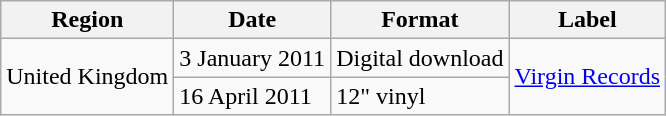<table class=wikitable>
<tr>
<th>Region</th>
<th>Date</th>
<th>Format</th>
<th>Label</th>
</tr>
<tr>
<td rowspan=2>United Kingdom</td>
<td>3 January 2011</td>
<td>Digital download</td>
<td rowspan=2><a href='#'>Virgin Records</a></td>
</tr>
<tr>
<td>16 April 2011</td>
<td>12" vinyl</td>
</tr>
</table>
